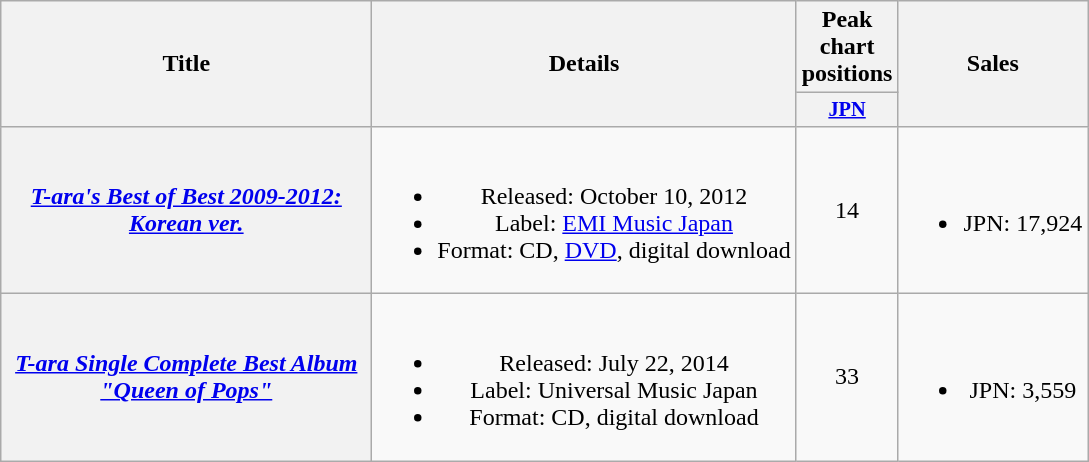<table class="wikitable plainrowheaders" style="text-align:center;">
<tr>
<th scope="col" rowspan="2" style="width:15em;">Title</th>
<th scope="col" rowspan="2">Details</th>
<th scope="col" colspan="1">Peak chart positions</th>
<th scope="col" rowspan="2">Sales</th>
</tr>
<tr>
<th scope="col" style="width:3em;font-size:85%"><a href='#'>JPN</a><br></th>
</tr>
<tr>
<th scope="row"><em><a href='#'>T-ara's Best of Best 2009-2012: Korean ver.</a></em></th>
<td><br><ul><li>Released: October 10, 2012</li><li>Label: <a href='#'>EMI Music Japan</a></li><li>Format: CD, <a href='#'>DVD</a>, digital download</li></ul></td>
<td>14</td>
<td><br><ul><li>JPN: 17,924</li></ul></td>
</tr>
<tr>
<th scope="row"><em><a href='#'>T-ara Single Complete Best Album "Queen of Pops"</a></em></th>
<td><br><ul><li>Released: July 22, 2014</li><li>Label: Universal Music Japan</li><li>Format: CD, digital download</li></ul></td>
<td>33</td>
<td><br><ul><li>JPN: 3,559</li></ul></td>
</tr>
</table>
